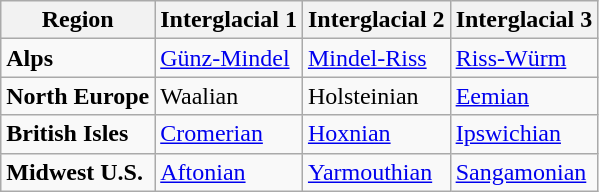<table class="wikitable">
<tr>
<th>Region</th>
<th>Interglacial 1</th>
<th>Interglacial 2</th>
<th>Interglacial 3</th>
</tr>
<tr>
<td><strong>Alps</strong></td>
<td><a href='#'>Günz-Mindel</a></td>
<td><a href='#'>Mindel-Riss</a></td>
<td><a href='#'>Riss-Würm</a></td>
</tr>
<tr>
<td><strong>North Europe</strong></td>
<td>Waalian</td>
<td>Holsteinian</td>
<td><a href='#'>Eemian</a></td>
</tr>
<tr>
<td><strong>British Isles</strong></td>
<td><a href='#'>Cromerian</a></td>
<td><a href='#'>Hoxnian</a></td>
<td><a href='#'>Ipswichian</a></td>
</tr>
<tr>
<td><strong>Midwest U.S.</strong></td>
<td><a href='#'>Aftonian</a></td>
<td><a href='#'>Yarmouthian</a></td>
<td><a href='#'>Sangamonian</a></td>
</tr>
</table>
